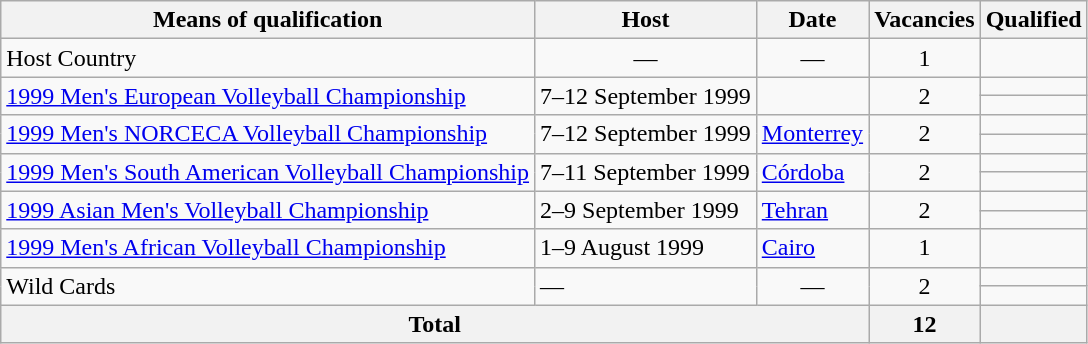<table class="wikitable">
<tr>
<th>Means of qualification</th>
<th>Host</th>
<th>Date</th>
<th>Vacancies</th>
<th>Qualified</th>
</tr>
<tr>
<td>Host Country</td>
<td align=center>—</td>
<td align=center>―</td>
<td align=center>1</td>
<td></td>
</tr>
<tr>
<td rowspan=2><a href='#'>1999 Men's European Volleyball Championship</a></td>
<td rowspan=2>7–12 September 1999</td>
<td rowspan=2></td>
<td rowspan=2 align=center>2</td>
<td></td>
</tr>
<tr>
<td></td>
</tr>
<tr>
<td rowspan=2><a href='#'>1999 Men's NORCECA Volleyball Championship</a></td>
<td rowspan=2>7–12 September 1999</td>
<td rowspan=2> <a href='#'>Monterrey</a></td>
<td rowspan=2 align=center>2</td>
<td></td>
</tr>
<tr>
<td></td>
</tr>
<tr>
<td rowspan=2><a href='#'>1999 Men's South American Volleyball Championship</a></td>
<td rowspan=2>7–11 September 1999</td>
<td rowspan=2> <a href='#'>Córdoba</a></td>
<td rowspan=2 align=center>2</td>
<td></td>
</tr>
<tr>
<td></td>
</tr>
<tr>
<td rowspan=2><a href='#'>1999 Asian Men's Volleyball Championship</a></td>
<td rowspan=2>2–9 September 1999</td>
<td rowspan=2> <a href='#'>Tehran</a></td>
<td rowspan=2 align=center>2</td>
<td></td>
</tr>
<tr>
<td></td>
</tr>
<tr>
<td><a href='#'>1999 Men's African Volleyball Championship</a></td>
<td>1–9 August 1999</td>
<td> <a href='#'>Cairo</a></td>
<td align=center>1</td>
<td></td>
</tr>
<tr>
<td rowspan=2>Wild Cards</td>
<td rowspan=2 alogn=center>―</td>
<td rowspan=2 align=center>―</td>
<td rowspan=2 align=center>2</td>
<td></td>
</tr>
<tr>
<td></td>
</tr>
<tr>
<th colspan="3">Total</th>
<th>12</th>
<th></th>
</tr>
</table>
